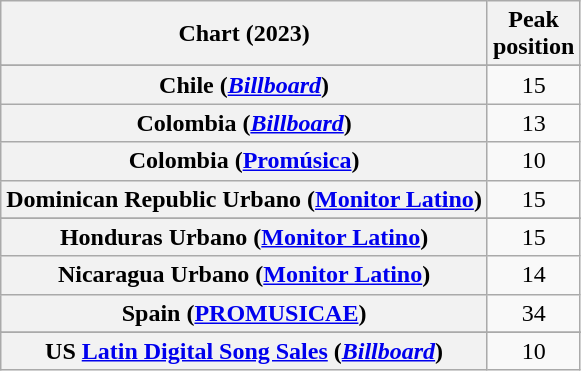<table class="wikitable sortable plainrowheaders" style="text-align:center">
<tr>
<th scope="col">Chart (2023)</th>
<th scope="col">Peak<br>position</th>
</tr>
<tr>
</tr>
<tr>
<th scope="row">Chile (<em><a href='#'>Billboard</a></em>)</th>
<td>15</td>
</tr>
<tr>
<th scope="row">Colombia (<em><a href='#'>Billboard</a></em>)</th>
<td>13</td>
</tr>
<tr>
<th scope="row">Colombia (<a href='#'>Promúsica</a>)</th>
<td>10</td>
</tr>
<tr>
<th scope="row">Dominican Republic Urbano (<a href='#'>Monitor Latino</a>)</th>
<td>15</td>
</tr>
<tr>
</tr>
<tr>
<th scope="row">Honduras Urbano (<a href='#'>Monitor Latino</a>)</th>
<td>15</td>
</tr>
<tr>
<th scope="row">Nicaragua Urbano (<a href='#'>Monitor Latino</a>)</th>
<td>14</td>
</tr>
<tr>
<th scope="row">Spain (<a href='#'>PROMUSICAE</a>)</th>
<td>34</td>
</tr>
<tr>
</tr>
<tr>
</tr>
<tr>
<th scope="row">US <a href='#'>Latin Digital Song Sales</a> (<em><a href='#'>Billboard</a></em>)</th>
<td>10</td>
</tr>
</table>
